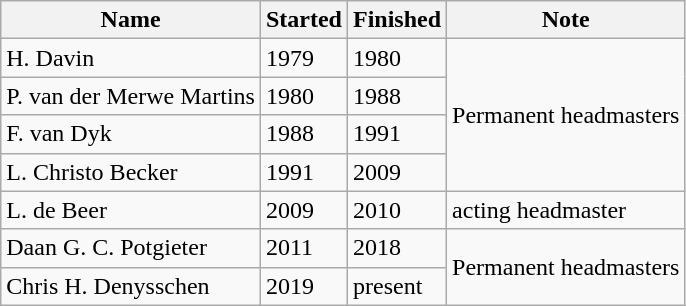<table class="wikitable sortable">
<tr>
<th>Name</th>
<th>Started</th>
<th>Finished</th>
<th>Note</th>
</tr>
<tr>
<td>H. Davin</td>
<td>1979</td>
<td>1980</td>
<td rowspan=4>Permanent headmasters</td>
</tr>
<tr>
<td>P. van der Merwe Martins</td>
<td>1980</td>
<td>1988</td>
</tr>
<tr>
<td>F. van Dyk</td>
<td>1988</td>
<td>1991</td>
</tr>
<tr>
<td>L. Christo Becker</td>
<td>1991</td>
<td>2009</td>
</tr>
<tr>
<td>L. de Beer</td>
<td>2009</td>
<td>2010</td>
<td>acting headmaster</td>
</tr>
<tr>
<td>Daan G. C. Potgieter</td>
<td>2011</td>
<td>2018</td>
<td rowspan=2>Permanent headmasters</td>
</tr>
<tr>
<td>Chris H. Denysschen</td>
<td>2019</td>
<td>present</td>
</tr>
</table>
